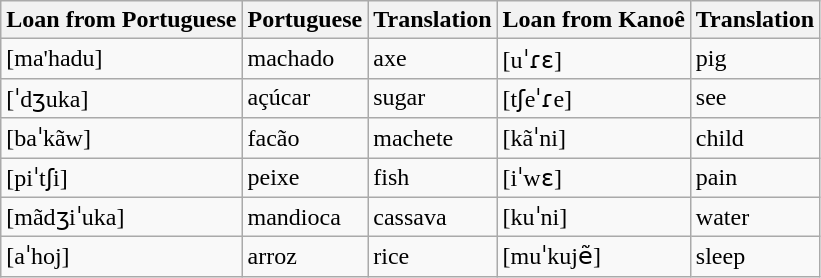<table class="wikitable">
<tr>
<th>Loan from Portuguese</th>
<th>Portuguese</th>
<th><strong>Translation</strong></th>
<th><strong>Loan from Kanoê</strong></th>
<th>Translation</th>
</tr>
<tr>
<td>[ma'hadu]</td>
<td>machado</td>
<td>axe</td>
<td>[uˈɾɛ]</td>
<td>pig</td>
</tr>
<tr>
<td>[ˈdʒuka]</td>
<td>açúcar</td>
<td>sugar</td>
<td>[tʃeˈɾe]</td>
<td>see</td>
</tr>
<tr>
<td>[baˈkãw]</td>
<td>facão</td>
<td>machete</td>
<td>[kãˈni]</td>
<td>child</td>
</tr>
<tr>
<td>[piˈtʃi]</td>
<td>peixe</td>
<td>fish</td>
<td>[iˈwɛ]</td>
<td>pain</td>
</tr>
<tr>
<td>[mãdʒiˈuka]</td>
<td>mandioca</td>
<td>cassava</td>
<td>[kuˈni]</td>
<td>water</td>
</tr>
<tr>
<td>[aˈhoj]</td>
<td>arroz</td>
<td>rice</td>
<td>[muˈkujẽ]</td>
<td>sleep</td>
</tr>
</table>
